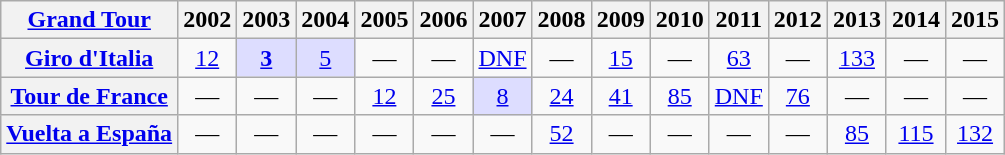<table class="wikitable plainrowheaders">
<tr>
<th scope="col"><a href='#'>Grand Tour</a></th>
<th scope="col">2002</th>
<th scope="col">2003</th>
<th scope="col">2004</th>
<th scope="col">2005</th>
<th scope="col">2006</th>
<th scope="col">2007</th>
<th scope="col">2008</th>
<th scope="col">2009</th>
<th scope="col">2010</th>
<th scope="col">2011</th>
<th scope="col">2012</th>
<th scope="col">2013</th>
<th scope="col">2014</th>
<th scope="col">2015</th>
</tr>
<tr style="text-align:center;">
<th scope="row"> <a href='#'>Giro d'Italia</a></th>
<td><a href='#'>12</a></td>
<td style="background:#ddddff;"><strong><a href='#'>3</a></strong></td>
<td style="background:#ddddff;"><a href='#'>5</a></td>
<td>—</td>
<td>—</td>
<td><a href='#'>DNF</a></td>
<td>—</td>
<td><a href='#'>15</a></td>
<td>—</td>
<td><a href='#'>63</a></td>
<td>—</td>
<td><a href='#'>133</a></td>
<td>—</td>
<td>—</td>
</tr>
<tr style="text-align:center;">
<th scope="row"> <a href='#'>Tour de France</a></th>
<td>—</td>
<td>—</td>
<td>—</td>
<td><a href='#'>12</a></td>
<td><a href='#'>25</a></td>
<td style="background:#ddddff;"><a href='#'>8</a></td>
<td><a href='#'>24</a></td>
<td><a href='#'>41</a></td>
<td><a href='#'>85</a></td>
<td><a href='#'>DNF</a></td>
<td><a href='#'>76</a></td>
<td>—</td>
<td>—</td>
<td>—</td>
</tr>
<tr style="text-align:center;">
<th scope="row"> <a href='#'>Vuelta a España</a></th>
<td>—</td>
<td>—</td>
<td>—</td>
<td>—</td>
<td>—</td>
<td>—</td>
<td><a href='#'>52</a></td>
<td>—</td>
<td>—</td>
<td>—</td>
<td>—</td>
<td><a href='#'>85</a></td>
<td><a href='#'>115</a></td>
<td><a href='#'>132</a></td>
</tr>
</table>
